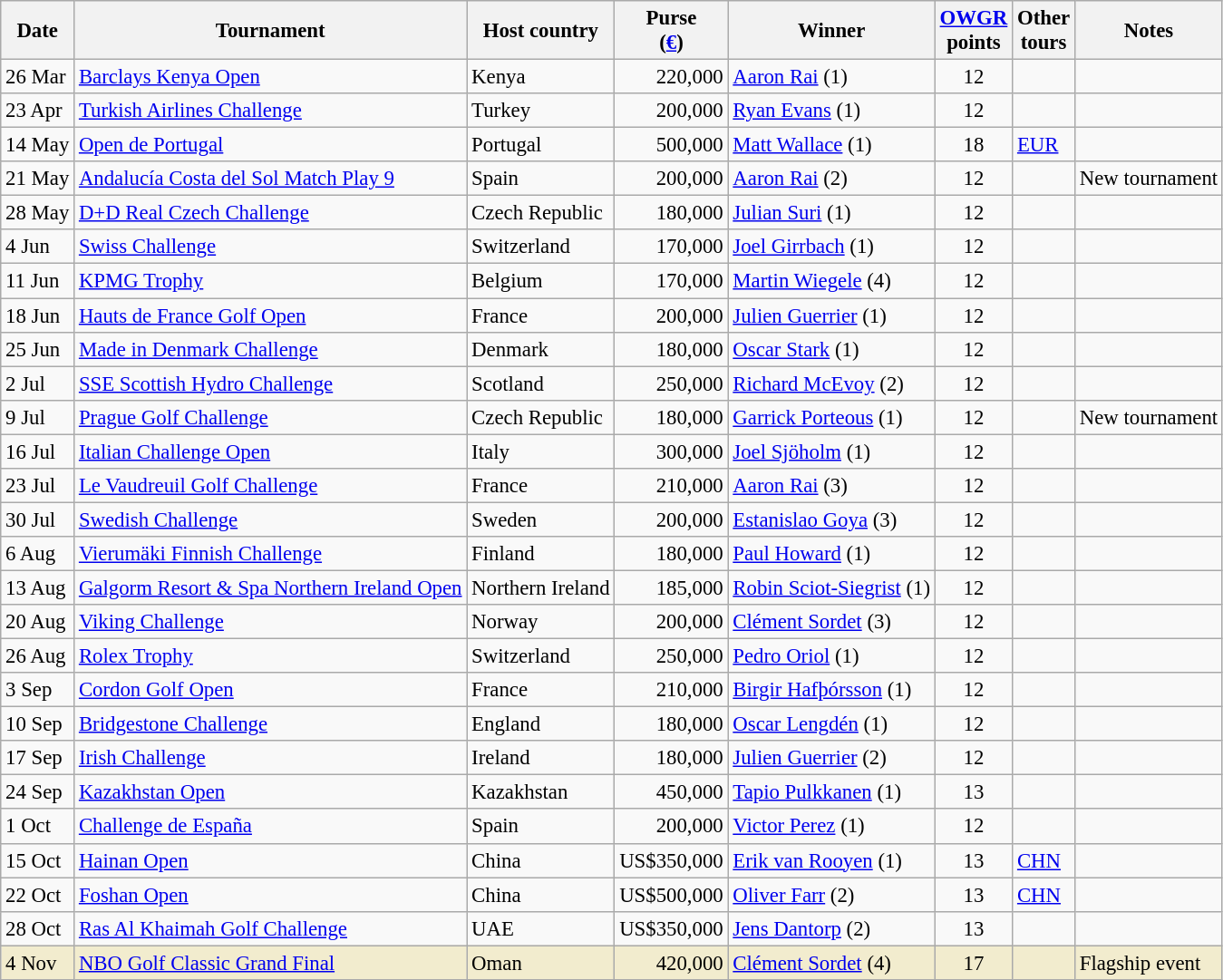<table class="wikitable" style="font-size:95%">
<tr>
<th>Date</th>
<th>Tournament</th>
<th>Host country</th>
<th>Purse<br>(<a href='#'>€</a>)</th>
<th>Winner</th>
<th><a href='#'>OWGR</a><br>points</th>
<th>Other<br>tours</th>
<th>Notes</th>
</tr>
<tr>
<td>26 Mar</td>
<td><a href='#'>Barclays Kenya Open</a></td>
<td>Kenya</td>
<td align=right>220,000</td>
<td> <a href='#'>Aaron Rai</a> (1)</td>
<td align=center>12</td>
<td></td>
<td></td>
</tr>
<tr>
<td>23 Apr</td>
<td><a href='#'>Turkish Airlines Challenge</a></td>
<td>Turkey</td>
<td align=right>200,000</td>
<td> <a href='#'>Ryan Evans</a> (1)</td>
<td align=center>12</td>
<td></td>
<td></td>
</tr>
<tr>
<td>14 May</td>
<td><a href='#'>Open de Portugal</a></td>
<td>Portugal</td>
<td align=right>500,000</td>
<td> <a href='#'>Matt Wallace</a> (1)</td>
<td align=center>18</td>
<td><a href='#'>EUR</a></td>
<td></td>
</tr>
<tr>
<td>21 May</td>
<td><a href='#'>Andalucía Costa del Sol Match Play 9</a></td>
<td>Spain</td>
<td align=right>200,000</td>
<td> <a href='#'>Aaron Rai</a> (2)</td>
<td align=center>12</td>
<td></td>
<td>New tournament</td>
</tr>
<tr>
<td>28 May</td>
<td><a href='#'>D+D Real Czech Challenge</a></td>
<td>Czech Republic</td>
<td align=right>180,000</td>
<td> <a href='#'>Julian Suri</a> (1)</td>
<td align=center>12</td>
<td></td>
<td></td>
</tr>
<tr>
<td>4 Jun</td>
<td><a href='#'>Swiss Challenge</a></td>
<td>Switzerland</td>
<td align=right>170,000</td>
<td> <a href='#'>Joel Girrbach</a> (1)</td>
<td align=center>12</td>
<td></td>
<td></td>
</tr>
<tr>
<td>11 Jun</td>
<td><a href='#'>KPMG Trophy</a></td>
<td>Belgium</td>
<td align=right>170,000</td>
<td> <a href='#'>Martin Wiegele</a> (4)</td>
<td align=center>12</td>
<td></td>
<td></td>
</tr>
<tr>
<td>18 Jun</td>
<td><a href='#'>Hauts de France Golf Open</a></td>
<td>France</td>
<td align=right>200,000</td>
<td> <a href='#'>Julien Guerrier</a> (1)</td>
<td align=center>12</td>
<td></td>
<td></td>
</tr>
<tr>
<td>25 Jun</td>
<td><a href='#'>Made in Denmark Challenge</a></td>
<td>Denmark</td>
<td align=right>180,000</td>
<td> <a href='#'>Oscar Stark</a> (1)</td>
<td align=center>12</td>
<td></td>
<td></td>
</tr>
<tr>
<td>2 Jul</td>
<td><a href='#'>SSE Scottish Hydro Challenge</a></td>
<td>Scotland</td>
<td align=right>250,000</td>
<td> <a href='#'>Richard McEvoy</a> (2)</td>
<td align=center>12</td>
<td></td>
<td></td>
</tr>
<tr>
<td>9 Jul</td>
<td><a href='#'>Prague Golf Challenge</a></td>
<td>Czech Republic</td>
<td align=right>180,000</td>
<td> <a href='#'>Garrick Porteous</a> (1)</td>
<td align=center>12</td>
<td></td>
<td>New tournament</td>
</tr>
<tr>
<td>16 Jul</td>
<td><a href='#'>Italian Challenge Open</a></td>
<td>Italy</td>
<td align=right>300,000</td>
<td> <a href='#'>Joel Sjöholm</a> (1)</td>
<td align=center>12</td>
<td></td>
<td></td>
</tr>
<tr>
<td>23 Jul</td>
<td><a href='#'>Le Vaudreuil Golf Challenge</a></td>
<td>France</td>
<td align=right>210,000</td>
<td> <a href='#'>Aaron Rai</a> (3)</td>
<td align=center>12</td>
<td></td>
<td></td>
</tr>
<tr>
<td>30 Jul</td>
<td><a href='#'>Swedish Challenge</a></td>
<td>Sweden</td>
<td align=right>200,000</td>
<td> <a href='#'>Estanislao Goya</a> (3)</td>
<td align=center>12</td>
<td></td>
<td></td>
</tr>
<tr>
<td>6 Aug</td>
<td><a href='#'>Vierumäki Finnish Challenge</a></td>
<td>Finland</td>
<td align=right>180,000</td>
<td> <a href='#'>Paul Howard</a> (1)</td>
<td align=center>12</td>
<td></td>
<td></td>
</tr>
<tr>
<td>13 Aug</td>
<td><a href='#'>Galgorm Resort & Spa Northern Ireland Open</a></td>
<td>Northern Ireland</td>
<td align=right>185,000</td>
<td> <a href='#'>Robin Sciot-Siegrist</a> (1)</td>
<td align=center>12</td>
<td></td>
<td></td>
</tr>
<tr>
<td>20 Aug</td>
<td><a href='#'>Viking Challenge</a></td>
<td>Norway</td>
<td align=right>200,000</td>
<td> <a href='#'>Clément Sordet</a> (3)</td>
<td align=center>12</td>
<td></td>
<td></td>
</tr>
<tr>
<td>26 Aug</td>
<td><a href='#'>Rolex Trophy</a></td>
<td>Switzerland</td>
<td align=right>250,000</td>
<td> <a href='#'>Pedro Oriol</a> (1)</td>
<td align=center>12</td>
<td></td>
<td></td>
</tr>
<tr>
<td>3 Sep</td>
<td><a href='#'>Cordon Golf Open</a></td>
<td>France</td>
<td align=right>210,000</td>
<td> <a href='#'>Birgir Hafþórsson</a> (1)</td>
<td align=center>12</td>
<td></td>
<td></td>
</tr>
<tr>
<td>10 Sep</td>
<td><a href='#'>Bridgestone Challenge</a></td>
<td>England</td>
<td align=right>180,000</td>
<td> <a href='#'>Oscar Lengdén</a> (1)</td>
<td align=center>12</td>
<td></td>
<td></td>
</tr>
<tr>
<td>17 Sep</td>
<td><a href='#'>Irish Challenge</a></td>
<td>Ireland</td>
<td align=right>180,000</td>
<td> <a href='#'>Julien Guerrier</a> (2)</td>
<td align=center>12</td>
<td></td>
<td></td>
</tr>
<tr>
<td>24 Sep</td>
<td><a href='#'>Kazakhstan Open</a></td>
<td>Kazakhstan</td>
<td align=right>450,000</td>
<td> <a href='#'>Tapio Pulkkanen</a> (1)</td>
<td align=center>13</td>
<td></td>
<td></td>
</tr>
<tr>
<td>1 Oct</td>
<td><a href='#'>Challenge de España</a></td>
<td>Spain</td>
<td align=right>200,000</td>
<td> <a href='#'>Victor Perez</a> (1)</td>
<td align=center>12</td>
<td></td>
<td></td>
</tr>
<tr>
<td>15 Oct</td>
<td><a href='#'>Hainan Open</a></td>
<td>China</td>
<td align=right>US$350,000</td>
<td> <a href='#'>Erik van Rooyen</a> (1)</td>
<td align=center>13</td>
<td><a href='#'>CHN</a></td>
<td></td>
</tr>
<tr>
<td>22 Oct</td>
<td><a href='#'>Foshan Open</a></td>
<td>China</td>
<td align=right>US$500,000</td>
<td> <a href='#'>Oliver Farr</a> (2)</td>
<td align=center>13</td>
<td><a href='#'>CHN</a></td>
<td></td>
</tr>
<tr>
<td>28 Oct</td>
<td><a href='#'>Ras Al Khaimah Golf Challenge</a></td>
<td>UAE</td>
<td align=right>US$350,000</td>
<td> <a href='#'>Jens Dantorp</a> (2)</td>
<td align=center>13</td>
<td></td>
<td></td>
</tr>
<tr style="background:#f2ecce;">
<td>4 Nov</td>
<td><a href='#'>NBO Golf Classic Grand Final</a></td>
<td>Oman</td>
<td align=right>420,000</td>
<td> <a href='#'>Clément Sordet</a> (4)</td>
<td align=center>17</td>
<td></td>
<td>Flagship event</td>
</tr>
</table>
